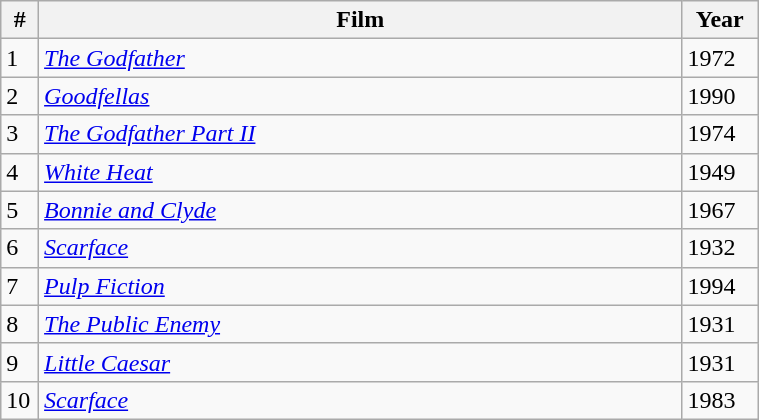<table class="sortable wikitable" style="width:40%">
<tr>
<th width=5%>#</th>
<th width=85%>Film</th>
<th width=10%>Year</th>
</tr>
<tr>
<td>1</td>
<td><em><a href='#'>The Godfather</a></em></td>
<td>1972</td>
</tr>
<tr>
<td>2</td>
<td><em><a href='#'>Goodfellas</a></em></td>
<td>1990</td>
</tr>
<tr>
<td>3</td>
<td><em><a href='#'>The Godfather Part II</a></em></td>
<td>1974</td>
</tr>
<tr>
<td>4</td>
<td><em><a href='#'>White Heat</a></em></td>
<td>1949</td>
</tr>
<tr>
<td>5</td>
<td><em><a href='#'>Bonnie and Clyde</a></em></td>
<td>1967</td>
</tr>
<tr>
<td>6</td>
<td><em><a href='#'>Scarface</a></em></td>
<td>1932</td>
</tr>
<tr>
<td>7</td>
<td><em><a href='#'>Pulp Fiction</a></em></td>
<td>1994</td>
</tr>
<tr>
<td>8</td>
<td><em><a href='#'>The Public Enemy</a></em></td>
<td>1931</td>
</tr>
<tr>
<td>9</td>
<td><em><a href='#'>Little Caesar</a></em></td>
<td>1931</td>
</tr>
<tr>
<td>10</td>
<td><em><a href='#'>Scarface</a></em></td>
<td>1983</td>
</tr>
</table>
